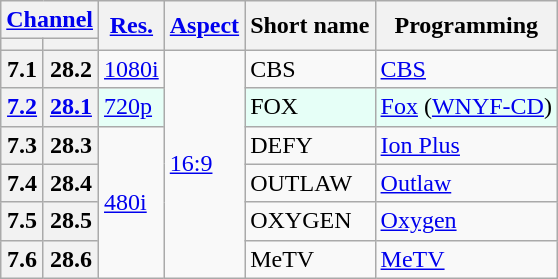<table class="wikitable">
<tr>
<th scope = "col" colspan="2"><a href='#'>Channel</a></th>
<th scope = "col" rowspan="2"><a href='#'>Res.</a></th>
<th scope = "col" rowspan="2"><a href='#'>Aspect</a></th>
<th scope = "col" rowspan="2">Short name</th>
<th scope = "col" rowspan="2">Programming</th>
</tr>
<tr>
<th scope = "col"></th>
<th></th>
</tr>
<tr>
<th scope = "row">7.1</th>
<th>28.2</th>
<td><a href='#'>1080i</a></td>
<td rowspan=6><a href='#'>16:9</a></td>
<td>CBS</td>
<td><a href='#'>CBS</a></td>
</tr>
<tr style="background-color: #E6FFF7;">
<th scope = "row"><a href='#'>7.2</a></th>
<th><a href='#'>28.1</a></th>
<td><a href='#'>720p</a></td>
<td>FOX</td>
<td><a href='#'>Fox</a> (<a href='#'>WNYF-CD</a>)</td>
</tr>
<tr>
<th scope = "row">7.3</th>
<th>28.3</th>
<td rowspan=4><a href='#'>480i</a></td>
<td>DEFY</td>
<td><a href='#'>Ion Plus</a></td>
</tr>
<tr>
<th scope = "row">7.4</th>
<th>28.4</th>
<td>OUTLAW</td>
<td><a href='#'>Outlaw</a></td>
</tr>
<tr>
<th scope = "row">7.5</th>
<th>28.5</th>
<td>OXYGEN</td>
<td><a href='#'>Oxygen</a></td>
</tr>
<tr>
<th scope = "row">7.6</th>
<th>28.6</th>
<td>MeTV</td>
<td><a href='#'>MeTV</a></td>
</tr>
</table>
